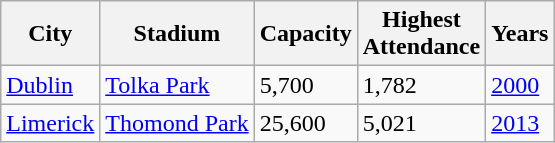<table class = "wikitable">
<tr>
<th>City</th>
<th>Stadium</th>
<th>Capacity</th>
<th>Highest<br>Attendance</th>
<th>Years</th>
</tr>
<tr>
<td><a href='#'>Dublin</a></td>
<td><a href='#'>Tolka Park</a></td>
<td>5,700</td>
<td>1,782</td>
<td><a href='#'>2000</a></td>
</tr>
<tr>
<td><a href='#'>Limerick</a></td>
<td><a href='#'>Thomond Park</a></td>
<td>25,600</td>
<td>5,021</td>
<td><a href='#'>2013</a></td>
</tr>
</table>
